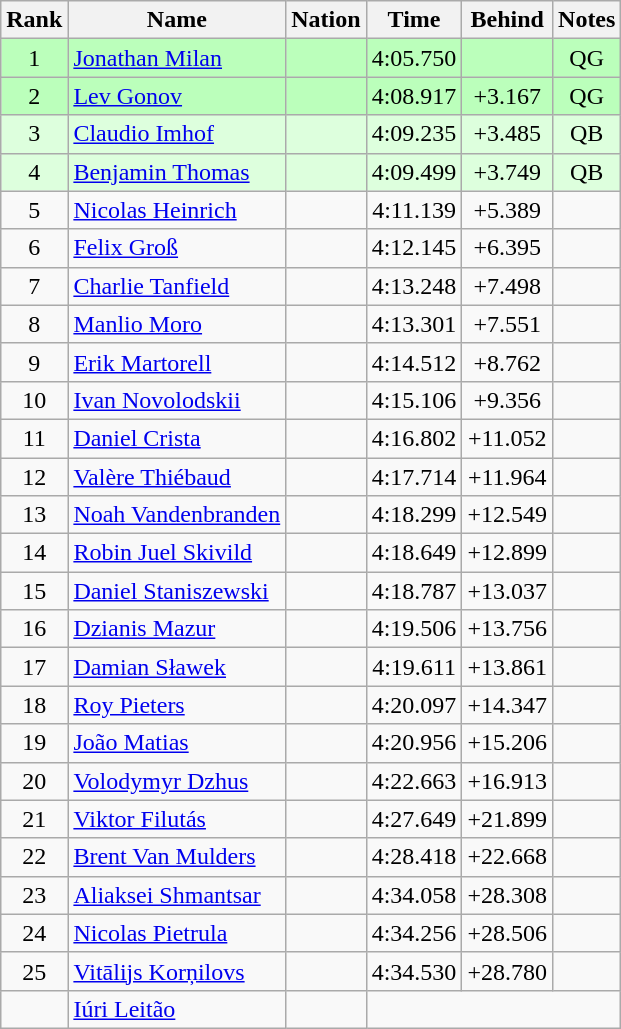<table class="wikitable sortable" style="text-align:center">
<tr>
<th>Rank</th>
<th>Name</th>
<th>Nation</th>
<th>Time</th>
<th>Behind</th>
<th>Notes</th>
</tr>
<tr bgcolor=bbffbb>
<td>1</td>
<td align=left><a href='#'>Jonathan Milan</a></td>
<td align=left></td>
<td>4:05.750</td>
<td></td>
<td>QG</td>
</tr>
<tr bgcolor=bbffbb>
<td>2</td>
<td align=left><a href='#'>Lev Gonov</a></td>
<td align=left></td>
<td>4:08.917</td>
<td>+3.167</td>
<td>QG</td>
</tr>
<tr bgcolor=ddffdd>
<td>3</td>
<td align=left><a href='#'>Claudio Imhof</a></td>
<td align=left></td>
<td>4:09.235</td>
<td>+3.485</td>
<td>QB</td>
</tr>
<tr bgcolor=ddffdd>
<td>4</td>
<td align=left><a href='#'>Benjamin Thomas</a></td>
<td align=left></td>
<td>4:09.499</td>
<td>+3.749</td>
<td>QB</td>
</tr>
<tr>
<td>5</td>
<td align=left><a href='#'>Nicolas Heinrich</a></td>
<td align=left></td>
<td>4:11.139</td>
<td>+5.389</td>
<td></td>
</tr>
<tr>
<td>6</td>
<td align=left><a href='#'>Felix Groß</a></td>
<td align=left></td>
<td>4:12.145</td>
<td>+6.395</td>
<td></td>
</tr>
<tr>
<td>7</td>
<td align=left><a href='#'>Charlie Tanfield</a></td>
<td align=left></td>
<td>4:13.248</td>
<td>+7.498</td>
<td></td>
</tr>
<tr>
<td>8</td>
<td align=left><a href='#'>Manlio Moro</a></td>
<td align=left></td>
<td>4:13.301</td>
<td>+7.551</td>
<td></td>
</tr>
<tr>
<td>9</td>
<td align=left><a href='#'>Erik Martorell</a></td>
<td align=left></td>
<td>4:14.512</td>
<td>+8.762</td>
<td></td>
</tr>
<tr>
<td>10</td>
<td align=left><a href='#'>Ivan Novolodskii</a></td>
<td align=left></td>
<td>4:15.106</td>
<td>+9.356</td>
<td></td>
</tr>
<tr>
<td>11</td>
<td align=left><a href='#'>Daniel Crista</a></td>
<td align=left></td>
<td>4:16.802</td>
<td>+11.052</td>
<td></td>
</tr>
<tr>
<td>12</td>
<td align=left><a href='#'>Valère Thiébaud</a></td>
<td align=left></td>
<td>4:17.714</td>
<td>+11.964</td>
<td></td>
</tr>
<tr>
<td>13</td>
<td align=left><a href='#'>Noah Vandenbranden</a></td>
<td align=left></td>
<td>4:18.299</td>
<td>+12.549</td>
<td></td>
</tr>
<tr>
<td>14</td>
<td align=left><a href='#'>Robin Juel Skivild</a></td>
<td align=left></td>
<td>4:18.649</td>
<td>+12.899</td>
<td></td>
</tr>
<tr>
<td>15</td>
<td align=left><a href='#'>Daniel Staniszewski</a></td>
<td align=left></td>
<td>4:18.787</td>
<td>+13.037</td>
<td></td>
</tr>
<tr>
<td>16</td>
<td align=left><a href='#'>Dzianis Mazur</a></td>
<td align=left></td>
<td>4:19.506</td>
<td>+13.756</td>
<td></td>
</tr>
<tr>
<td>17</td>
<td align=left><a href='#'>Damian Sławek</a></td>
<td align=left></td>
<td>4:19.611</td>
<td>+13.861</td>
<td></td>
</tr>
<tr>
<td>18</td>
<td align=left><a href='#'>Roy Pieters</a></td>
<td align=left></td>
<td>4:20.097</td>
<td>+14.347</td>
<td></td>
</tr>
<tr>
<td>19</td>
<td align=left><a href='#'>João Matias</a></td>
<td align=left></td>
<td>4:20.956</td>
<td>+15.206</td>
<td></td>
</tr>
<tr>
<td>20</td>
<td align=left><a href='#'>Volodymyr Dzhus</a></td>
<td align=left></td>
<td>4:22.663</td>
<td>+16.913</td>
<td></td>
</tr>
<tr>
<td>21</td>
<td align=left><a href='#'>Viktor Filutás</a></td>
<td align=left></td>
<td>4:27.649</td>
<td>+21.899</td>
<td></td>
</tr>
<tr>
<td>22</td>
<td align=left><a href='#'>Brent Van Mulders</a></td>
<td align=left></td>
<td>4:28.418</td>
<td>+22.668</td>
<td></td>
</tr>
<tr>
<td>23</td>
<td align=left><a href='#'>Aliaksei Shmantsar</a></td>
<td align=left></td>
<td>4:34.058</td>
<td>+28.308</td>
<td></td>
</tr>
<tr>
<td>24</td>
<td align=left><a href='#'>Nicolas Pietrula</a></td>
<td align=left></td>
<td>4:34.256</td>
<td>+28.506</td>
<td></td>
</tr>
<tr>
<td>25</td>
<td align=left><a href='#'>Vitālijs Korņilovs</a></td>
<td align=left></td>
<td>4:34.530</td>
<td>+28.780</td>
<td></td>
</tr>
<tr>
<td></td>
<td align=left><a href='#'>Iúri Leitão</a></td>
<td align=left></td>
<td colspan=3></td>
</tr>
</table>
